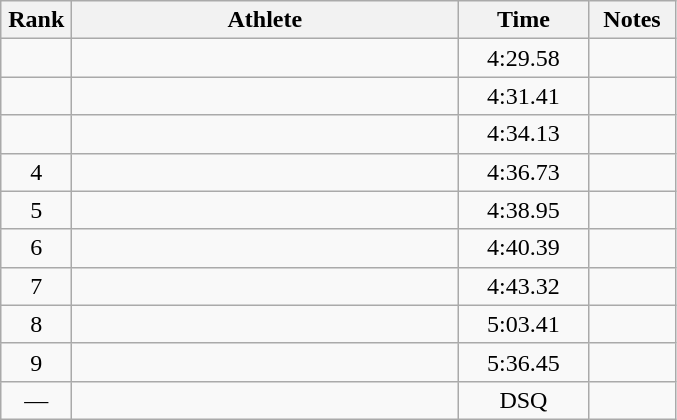<table class=wikitable style="text-align:center">
<tr>
<th width=40>Rank</th>
<th width=250>Athlete</th>
<th width=80>Time</th>
<th width=50>Notes</th>
</tr>
<tr>
<td></td>
<td align=left></td>
<td>4:29.58</td>
<td></td>
</tr>
<tr>
<td></td>
<td align=left></td>
<td>4:31.41</td>
<td></td>
</tr>
<tr>
<td></td>
<td align=left></td>
<td>4:34.13</td>
<td></td>
</tr>
<tr>
<td>4</td>
<td align=left></td>
<td>4:36.73</td>
<td></td>
</tr>
<tr>
<td>5</td>
<td align=left></td>
<td>4:38.95</td>
<td></td>
</tr>
<tr>
<td>6</td>
<td align=left></td>
<td>4:40.39</td>
<td></td>
</tr>
<tr>
<td>7</td>
<td align=left></td>
<td>4:43.32</td>
<td></td>
</tr>
<tr>
<td>8</td>
<td align=left></td>
<td>5:03.41</td>
<td></td>
</tr>
<tr>
<td>9</td>
<td align=left></td>
<td>5:36.45</td>
<td></td>
</tr>
<tr>
<td>—</td>
<td align=left></td>
<td>DSQ</td>
<td></td>
</tr>
</table>
